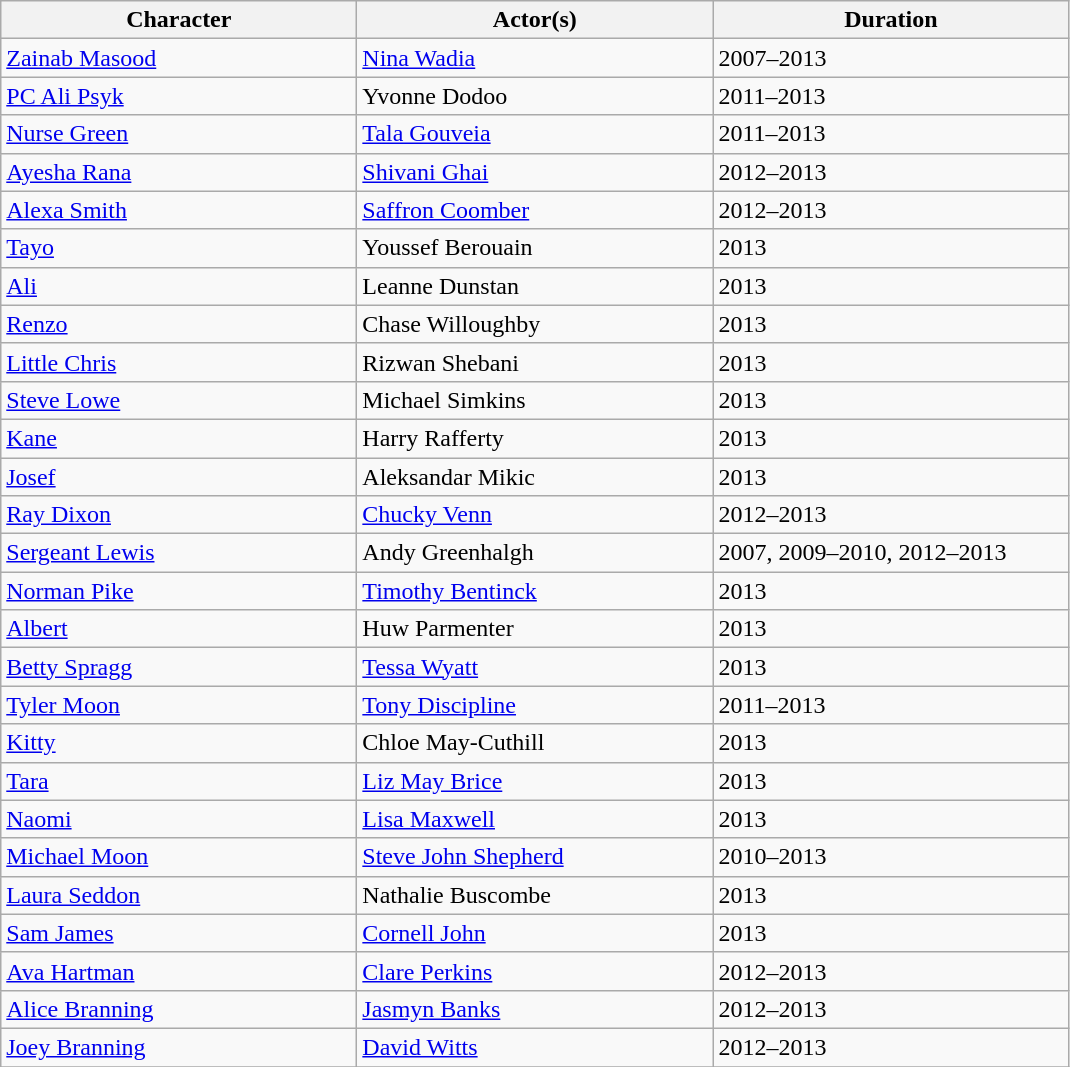<table class="wikitable">
<tr>
<th scope="col" width="230">Character</th>
<th scope="col" width="230">Actor(s)</th>
<th scope="col" width="230">Duration</th>
</tr>
<tr>
<td><a href='#'>Zainab Masood</a></td>
<td><a href='#'>Nina Wadia</a></td>
<td>2007–2013</td>
</tr>
<tr>
<td><a href='#'>PC Ali Psyk</a></td>
<td>Yvonne Dodoo</td>
<td>2011–2013</td>
</tr>
<tr>
<td><a href='#'>Nurse Green</a></td>
<td><a href='#'>Tala Gouveia</a></td>
<td>2011–2013</td>
</tr>
<tr>
<td><a href='#'>Ayesha Rana</a></td>
<td><a href='#'>Shivani Ghai</a></td>
<td>2012–2013</td>
</tr>
<tr>
<td><a href='#'>Alexa Smith</a></td>
<td><a href='#'>Saffron Coomber</a></td>
<td>2012–2013</td>
</tr>
<tr>
<td><a href='#'>Tayo</a></td>
<td>Youssef Berouain</td>
<td>2013</td>
</tr>
<tr>
<td><a href='#'>Ali</a></td>
<td>Leanne Dunstan</td>
<td>2013</td>
</tr>
<tr>
<td><a href='#'>Renzo</a></td>
<td>Chase Willoughby</td>
<td>2013</td>
</tr>
<tr>
<td><a href='#'>Little Chris</a></td>
<td>Rizwan Shebani</td>
<td>2013</td>
</tr>
<tr>
<td><a href='#'>Steve Lowe</a></td>
<td>Michael Simkins</td>
<td>2013</td>
</tr>
<tr>
<td><a href='#'>Kane</a></td>
<td>Harry Rafferty</td>
<td>2013</td>
</tr>
<tr>
<td><a href='#'>Josef</a></td>
<td>Aleksandar Mikic</td>
<td>2013</td>
</tr>
<tr>
<td><a href='#'>Ray Dixon</a></td>
<td><a href='#'>Chucky Venn</a></td>
<td>2012–2013</td>
</tr>
<tr>
<td><a href='#'>Sergeant Lewis</a></td>
<td>Andy Greenhalgh</td>
<td>2007, 2009–2010, 2012–2013</td>
</tr>
<tr>
<td><a href='#'>Norman Pike</a></td>
<td><a href='#'>Timothy Bentinck</a></td>
<td>2013</td>
</tr>
<tr>
<td><a href='#'>Albert</a></td>
<td>Huw Parmenter</td>
<td>2013</td>
</tr>
<tr>
<td><a href='#'>Betty Spragg</a></td>
<td><a href='#'>Tessa Wyatt</a></td>
<td>2013</td>
</tr>
<tr>
<td><a href='#'>Tyler Moon</a></td>
<td><a href='#'>Tony Discipline</a></td>
<td>2011–2013</td>
</tr>
<tr>
<td><a href='#'>Kitty</a></td>
<td>Chloe May-Cuthill</td>
<td>2013</td>
</tr>
<tr>
<td><a href='#'>Tara</a></td>
<td><a href='#'>Liz May Brice</a></td>
<td>2013</td>
</tr>
<tr>
<td><a href='#'>Naomi</a></td>
<td><a href='#'>Lisa Maxwell</a></td>
<td>2013</td>
</tr>
<tr>
<td><a href='#'>Michael Moon</a></td>
<td><a href='#'>Steve John Shepherd</a></td>
<td>2010–2013</td>
</tr>
<tr>
<td><a href='#'>Laura Seddon</a></td>
<td>Nathalie Buscombe</td>
<td>2013</td>
</tr>
<tr>
<td><a href='#'>Sam James</a></td>
<td><a href='#'>Cornell John</a></td>
<td>2013</td>
</tr>
<tr>
<td><a href='#'>Ava Hartman</a></td>
<td><a href='#'>Clare Perkins</a></td>
<td>2012–2013</td>
</tr>
<tr>
<td><a href='#'>Alice Branning</a></td>
<td><a href='#'>Jasmyn Banks</a></td>
<td>2012–2013</td>
</tr>
<tr>
<td><a href='#'>Joey Branning</a></td>
<td><a href='#'>David Witts</a></td>
<td>2012–2013</td>
</tr>
<tr>
</tr>
</table>
